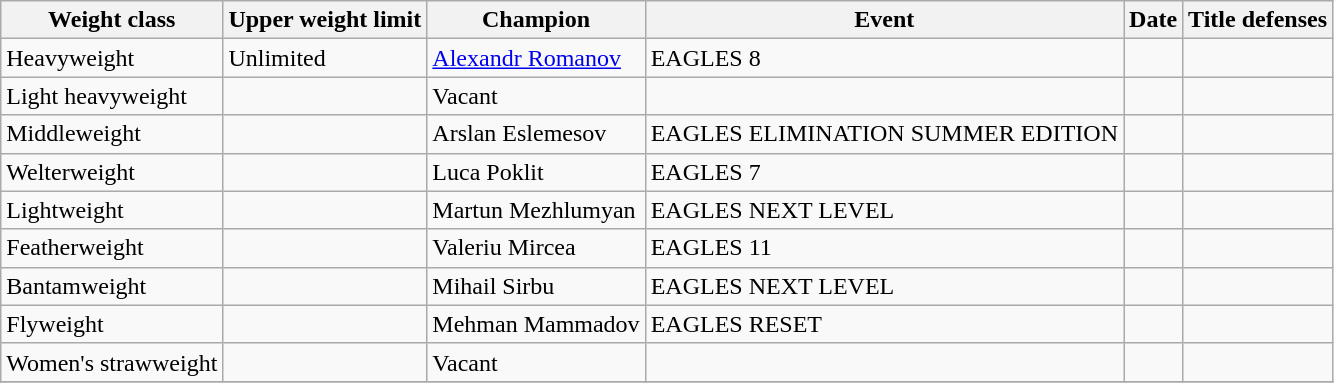<table class="wikitable">
<tr>
<th>Weight class</th>
<th>Upper weight limit</th>
<th>Champion</th>
<th>Event</th>
<th>Date</th>
<th>Title defenses</th>
</tr>
<tr>
<td>Heavyweight</td>
<td>Unlimited</td>
<td> <a href='#'>Alexandr Romanov</a> <br></td>
<td>EAGLES 8</td>
<td></td>
<td></td>
</tr>
<tr>
<td>Light heavyweight</td>
<td></td>
<td>Vacant</td>
<td></td>
<td></td>
<td></td>
</tr>
<tr>
<td>Middleweight</td>
<td></td>
<td> Arslan Eslemesov <br></td>
<td>EAGLES ELIMINATION SUMMER EDITION</td>
<td></td>
<td align=left></td>
</tr>
<tr>
<td>Welterweight</td>
<td></td>
<td> Luca Poklit<br></td>
<td>EAGLES 7</td>
<td></td>
<td></td>
</tr>
<tr>
<td>Lightweight</td>
<td></td>
<td> Martun Mezhlumyan <br></td>
<td>EAGLES NEXT LEVEL</td>
<td></td>
<td></td>
</tr>
<tr>
<td>Featherweight</td>
<td></td>
<td> Valeriu Mircea<br></td>
<td>EAGLES 11</td>
<td></td>
<td></td>
</tr>
<tr>
<td>Bantamweight</td>
<td></td>
<td> Mihail Sirbu <br></td>
<td>EAGLES NEXT LEVEL</td>
<td></td>
<td></td>
</tr>
<tr>
<td>Flyweight</td>
<td></td>
<td> Mehman Mammadov<br></td>
<td>EAGLES RESET</td>
<td></td>
<td></td>
</tr>
<tr>
<td>Women's strawweight</td>
<td></td>
<td>Vacant</td>
<td></td>
<td></td>
<td></td>
</tr>
<tr>
</tr>
</table>
